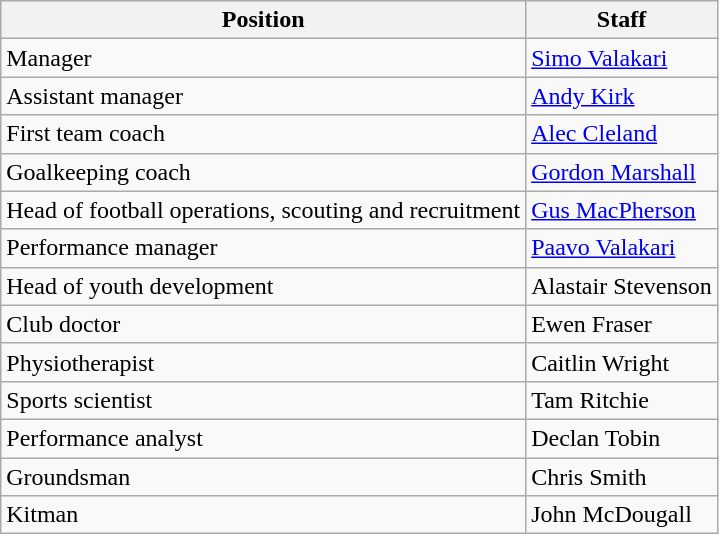<table class="wikitable">
<tr>
<th>Position</th>
<th>Staff</th>
</tr>
<tr>
<td>Manager</td>
<td><a href='#'>Simo Valakari</a></td>
</tr>
<tr>
<td>Assistant manager</td>
<td><a href='#'>Andy Kirk</a></td>
</tr>
<tr>
<td>First team coach</td>
<td><a href='#'>Alec Cleland</a></td>
</tr>
<tr>
<td>Goalkeeping coach</td>
<td><a href='#'>Gordon Marshall</a></td>
</tr>
<tr>
<td>Head of football operations, scouting and recruitment</td>
<td><a href='#'>Gus MacPherson</a></td>
</tr>
<tr>
<td>Performance manager</td>
<td><a href='#'>Paavo Valakari</a></td>
</tr>
<tr>
<td>Head of youth development</td>
<td>Alastair Stevenson</td>
</tr>
<tr>
<td>Club doctor</td>
<td>Ewen Fraser</td>
</tr>
<tr>
<td>Physiotherapist</td>
<td>Caitlin Wright</td>
</tr>
<tr>
<td>Sports scientist</td>
<td>Tam Ritchie</td>
</tr>
<tr>
<td>Performance analyst</td>
<td>Declan Tobin</td>
</tr>
<tr>
<td>Groundsman</td>
<td>Chris Smith</td>
</tr>
<tr>
<td>Kitman</td>
<td>John McDougall</td>
</tr>
</table>
